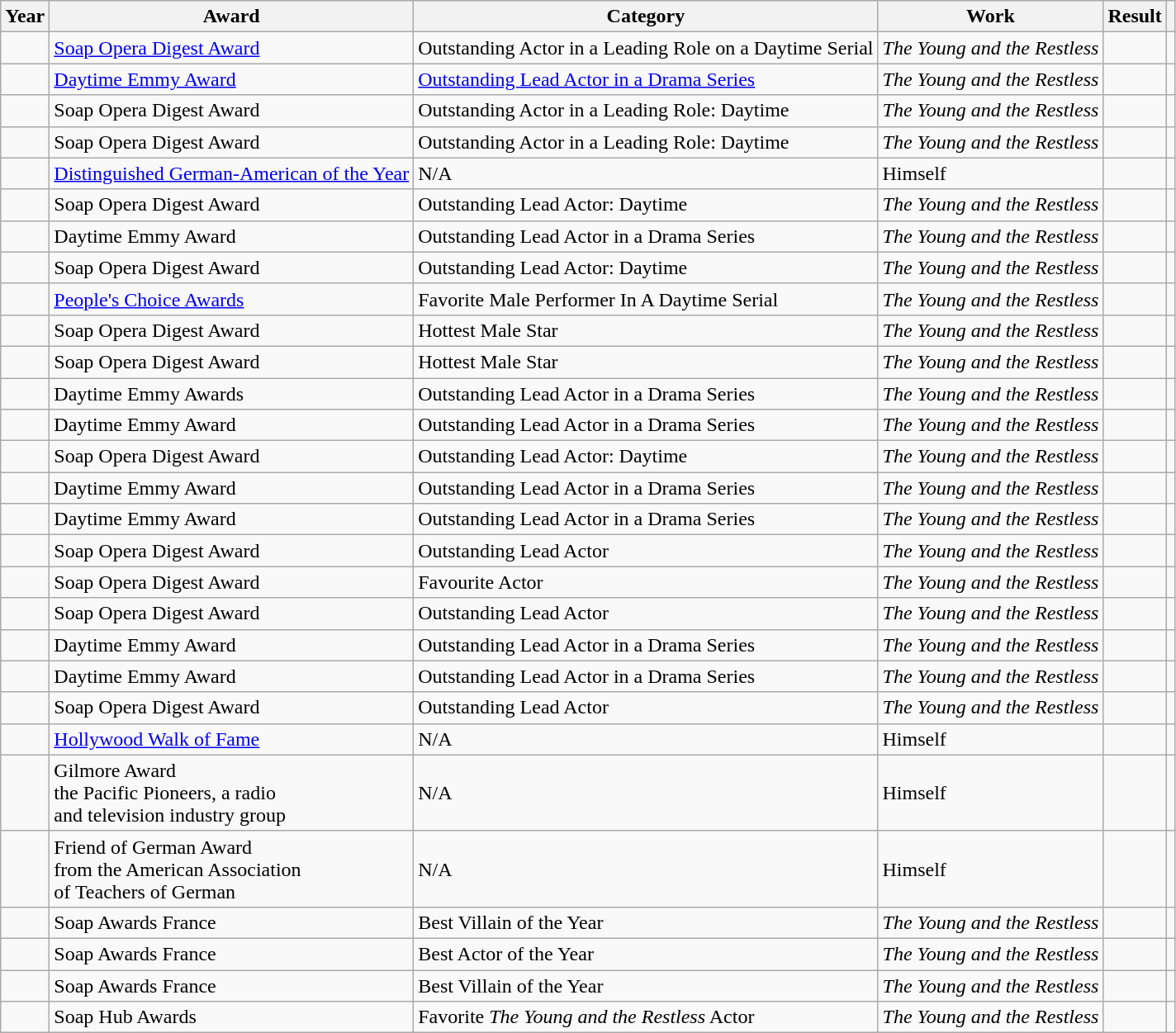<table class="wikitable sortable plainrowheaders">
<tr>
<th scope="col">Year</th>
<th scope="col">Award</th>
<th scope="col">Category</th>
<th scope="col">Work</th>
<th scope="col">Result</th>
<th scope="col" class="unsortable"></th>
</tr>
<tr>
<td></td>
<td><a href='#'>Soap Opera Digest Award</a></td>
<td>Outstanding Actor in a Leading Role on a Daytime Serial</td>
<td><em>The Young and the Restless</em></td>
<td></td>
<td></td>
</tr>
<tr>
<td></td>
<td><a href='#'>Daytime Emmy Award</a></td>
<td><a href='#'>Outstanding Lead Actor in a Drama Series</a></td>
<td><em>The Young and the Restless</em></td>
<td></td>
<td></td>
</tr>
<tr>
<td></td>
<td>Soap Opera Digest Award</td>
<td>Outstanding Actor in a Leading Role: Daytime</td>
<td><em>The Young and the Restless</em></td>
<td></td>
<td></td>
</tr>
<tr>
<td></td>
<td>Soap Opera Digest Award</td>
<td>Outstanding Actor in a Leading Role: Daytime</td>
<td><em>The Young and the Restless</em></td>
<td></td>
<td></td>
</tr>
<tr>
<td></td>
<td><a href='#'>Distinguished German-American of the Year</a></td>
<td>N/A</td>
<td>Himself</td>
<td></td>
<td></td>
</tr>
<tr>
<td></td>
<td>Soap Opera Digest Award</td>
<td>Outstanding Lead Actor: Daytime</td>
<td><em>The Young and the Restless</em></td>
<td></td>
<td></td>
</tr>
<tr>
<td></td>
<td>Daytime Emmy Award</td>
<td>Outstanding Lead Actor in a Drama Series</td>
<td><em>The Young and the Restless</em></td>
<td></td>
<td></td>
</tr>
<tr>
<td></td>
<td>Soap Opera Digest Award</td>
<td>Outstanding Lead Actor: Daytime</td>
<td><em>The Young and the Restless</em></td>
<td></td>
<td></td>
</tr>
<tr>
<td></td>
<td><a href='#'>People's Choice Awards</a></td>
<td>Favorite Male Performer In A Daytime Serial</td>
<td><em>The Young and the Restless</em></td>
<td></td>
<td></td>
</tr>
<tr>
<td></td>
<td>Soap Opera Digest Award</td>
<td>Hottest Male Star</td>
<td><em>The Young and the Restless</em></td>
<td></td>
<td></td>
</tr>
<tr>
<td></td>
<td>Soap Opera Digest Award</td>
<td>Hottest Male Star</td>
<td><em>The Young and the Restless</em></td>
<td></td>
<td></td>
</tr>
<tr>
<td></td>
<td>Daytime Emmy Awards</td>
<td>Outstanding Lead Actor in a Drama Series</td>
<td><em>The Young and the Restless</em></td>
<td></td>
<td></td>
</tr>
<tr>
<td></td>
<td>Daytime Emmy Award</td>
<td>Outstanding Lead Actor in a Drama Series</td>
<td><em>The Young and the Restless</em></td>
<td></td>
<td></td>
</tr>
<tr>
<td></td>
<td>Soap Opera Digest Award</td>
<td>Outstanding Lead Actor: Daytime</td>
<td><em>The Young and the Restless</em></td>
<td></td>
<td></td>
</tr>
<tr>
<td></td>
<td>Daytime Emmy Award</td>
<td>Outstanding Lead Actor in a Drama Series</td>
<td><em>The Young and the Restless</em></td>
<td></td>
<td></td>
</tr>
<tr>
<td></td>
<td>Daytime Emmy Award</td>
<td>Outstanding Lead Actor in a Drama Series</td>
<td><em>The Young and the Restless</em></td>
<td></td>
<td></td>
</tr>
<tr>
<td></td>
<td>Soap Opera Digest Award</td>
<td>Outstanding Lead Actor</td>
<td><em>The Young and the Restless</em></td>
<td></td>
<td></td>
</tr>
<tr>
<td></td>
<td>Soap Opera Digest Award</td>
<td>Favourite Actor</td>
<td><em>The Young and the Restless</em></td>
<td></td>
<td></td>
</tr>
<tr>
<td></td>
<td>Soap Opera Digest Award</td>
<td>Outstanding Lead Actor</td>
<td><em>The Young and the Restless</em></td>
<td></td>
<td></td>
</tr>
<tr>
<td></td>
<td>Daytime Emmy Award</td>
<td>Outstanding Lead Actor in a Drama Series</td>
<td><em>The Young and the Restless</em></td>
<td></td>
<td></td>
</tr>
<tr>
<td></td>
<td>Daytime Emmy Award</td>
<td>Outstanding Lead Actor in a Drama Series</td>
<td><em>The Young and the Restless</em></td>
<td></td>
<td></td>
</tr>
<tr>
<td></td>
<td>Soap Opera Digest Award</td>
<td>Outstanding Lead Actor</td>
<td><em>The Young and the Restless</em></td>
<td></td>
<td></td>
</tr>
<tr>
<td></td>
<td><a href='#'>Hollywood Walk of Fame</a></td>
<td>N/A</td>
<td>Himself</td>
<td></td>
<td></td>
</tr>
<tr>
<td></td>
<td>Gilmore Award  <br> the Pacific Pioneers, a radio <br> and television industry group</td>
<td>N/A</td>
<td>Himself</td>
<td></td>
<td></td>
</tr>
<tr>
<td></td>
<td>Friend of German Award <br> from the American Association <br>  of Teachers of German</td>
<td>N/A</td>
<td>Himself</td>
<td></td>
<td></td>
</tr>
<tr>
<td></td>
<td>Soap Awards France</td>
<td>Best Villain of the Year</td>
<td><em>The Young and the Restless</em></td>
<td></td>
<td></td>
</tr>
<tr>
<td></td>
<td>Soap Awards France</td>
<td>Best Actor of the Year</td>
<td><em>The Young and the Restless</em></td>
<td></td>
<td></td>
</tr>
<tr>
<td></td>
<td>Soap Awards France</td>
<td>Best Villain of the Year</td>
<td><em>The Young and the Restless</em></td>
<td></td>
<td></td>
</tr>
<tr>
<td></td>
<td>Soap Hub Awards</td>
<td>Favorite <em>The Young and the Restless</em> Actor</td>
<td><em>The Young and the Restless</em></td>
<td></td>
<td></td>
</tr>
</table>
